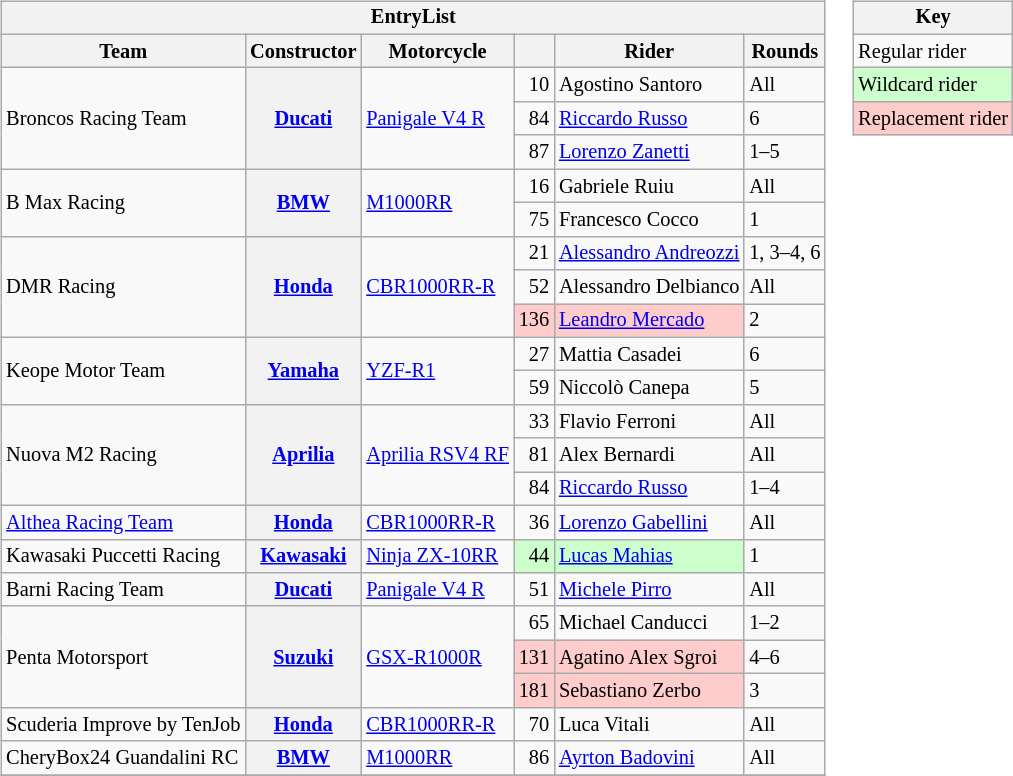<table>
<tr>
<td><br><table class="wikitable sortable" style="font-size: 85%">
<tr>
<th colspan=6>EntryList</th>
</tr>
<tr>
<th>Team</th>
<th>Constructor</th>
<th>Motorcycle</th>
<th></th>
<th>Rider</th>
<th class=unsortable>Rounds</th>
</tr>
<tr>
<td rowspan=3> Broncos Racing Team</td>
<th rowspan=3><a href='#'>Ducati</a></th>
<td rowspan=3><a href='#'>Panigale V4 R</a></td>
<td align=right>10</td>
<td> Agostino Santoro</td>
<td>All</td>
</tr>
<tr>
<td align=right>84</td>
<td> <a href='#'>Riccardo Russo</a></td>
<td>6</td>
</tr>
<tr>
<td align=right>87</td>
<td> <a href='#'>Lorenzo Zanetti</a></td>
<td>1–5</td>
</tr>
<tr>
<td rowspan=2> B Max Racing</td>
<th rowspan=2><a href='#'>BMW</a></th>
<td rowspan=2><a href='#'>M1000RR</a></td>
<td align=right>16</td>
<td> Gabriele Ruiu</td>
<td>All</td>
</tr>
<tr>
<td align=right>75</td>
<td> Francesco Cocco</td>
<td>1</td>
</tr>
<tr>
<td rowspan=3> DMR Racing</td>
<th rowspan=3><a href='#'>Honda</a></th>
<td rowspan=3><a href='#'>CBR1000RR-R</a></td>
<td align=right>21</td>
<td> <a href='#'>Alessandro Andreozzi</a></td>
<td>1, 3–4, 6</td>
</tr>
<tr>
<td align=right>52</td>
<td> Alessandro Delbianco</td>
<td>All</td>
</tr>
<tr>
<td style="background:#ffcccc;" align=right>136</td>
<td style="background:#ffcccc;"> <a href='#'>Leandro Mercado</a></td>
<td>2</td>
</tr>
<tr>
<td rowspan=2> Keope Motor Team</td>
<th rowspan=2><a href='#'>Yamaha</a></th>
<td rowspan=2><a href='#'>YZF-R1</a></td>
<td align=right>27</td>
<td> Mattia Casadei</td>
<td>6</td>
</tr>
<tr>
<td align=right>59</td>
<td> Niccolò Canepa</td>
<td>5</td>
</tr>
<tr>
<td rowspan=3> Nuova M2 Racing</td>
<th rowspan=3><a href='#'>Aprilia</a></th>
<td rowspan=3><a href='#'>Aprilia RSV4 RF</a></td>
<td align=right>33</td>
<td> Flavio Ferroni</td>
<td>All</td>
</tr>
<tr>
<td align=right>81</td>
<td> Alex Bernardi</td>
<td>All</td>
</tr>
<tr>
<td align=right>84</td>
<td> <a href='#'>Riccardo Russo</a></td>
<td>1–4</td>
</tr>
<tr>
<td> <a href='#'>Althea Racing Team</a></td>
<th><a href='#'>Honda</a></th>
<td><a href='#'>CBR1000RR-R</a></td>
<td align=right>36</td>
<td> <a href='#'>Lorenzo Gabellini</a></td>
<td>All</td>
</tr>
<tr>
<td> Kawasaki Puccetti Racing</td>
<th><a href='#'>Kawasaki</a></th>
<td><a href='#'>Ninja ZX-10RR</a></td>
<td style="background:#ccffcc;" align=right>44</td>
<td style="background:#ccffcc;"> <a href='#'>Lucas Mahias</a></td>
<td>1</td>
</tr>
<tr>
<td> Barni Racing Team</td>
<th><a href='#'>Ducati</a></th>
<td><a href='#'>Panigale V4 R</a></td>
<td align=right>51</td>
<td> <a href='#'>Michele Pirro</a></td>
<td>All</td>
</tr>
<tr>
<td rowspan=3> Penta Motorsport</td>
<th rowspan=3><a href='#'>Suzuki</a></th>
<td rowspan=3><a href='#'>GSX-R1000R</a></td>
<td align=right>65</td>
<td> Michael Canducci</td>
<td>1–2</td>
</tr>
<tr>
<td style="background:#ffcccc;" align=right>131</td>
<td style="background:#ffcccc;"> Agatino Alex Sgroi</td>
<td>4–6</td>
</tr>
<tr>
<td style="background:#ffcccc;" align=right>181</td>
<td style="background:#ffcccc;"> Sebastiano Zerbo</td>
<td>3</td>
</tr>
<tr>
<td> Scuderia Improve by TenJob</td>
<th><a href='#'>Honda</a></th>
<td><a href='#'>CBR1000RR-R</a></td>
<td align=right>70</td>
<td> Luca Vitali</td>
<td>All</td>
</tr>
<tr>
<td> CheryBox24 Guandalini RC</td>
<th><a href='#'>BMW</a></th>
<td><a href='#'>M1000RR</a></td>
<td align=right>86</td>
<td> <a href='#'>Ayrton Badovini</a></td>
<td>All</td>
</tr>
<tr>
</tr>
</table>
</td>
<td valign="top"><br><table class="wikitable" style="font-size: 85%">
<tr>
<th colspan=2>Key</th>
</tr>
<tr>
<td>Regular rider</td>
</tr>
<tr style="background:#ccffcc;">
<td>Wildcard rider</td>
</tr>
<tr style="background:#ffcccc;">
<td nowrap>Replacement rider</td>
</tr>
</table>
</td>
</tr>
</table>
